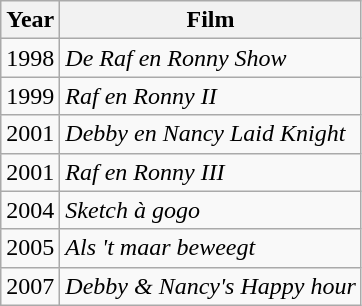<table class="wikitable sortable">
<tr>
<th>Year</th>
<th>Film</th>
</tr>
<tr>
<td>1998</td>
<td><em>De Raf en Ronny Show</em></td>
</tr>
<tr>
<td>1999</td>
<td><em>Raf en Ronny II</em></td>
</tr>
<tr>
<td>2001</td>
<td><em>Debby en Nancy Laid Knight</em></td>
</tr>
<tr>
<td>2001</td>
<td><em>Raf en Ronny III</em></td>
</tr>
<tr>
<td>2004</td>
<td><em>Sketch à gogo</em></td>
</tr>
<tr>
<td>2005</td>
<td><em>Als 't maar beweegt</em></td>
</tr>
<tr>
<td>2007</td>
<td><em>Debby & Nancy's Happy hour</em></td>
</tr>
</table>
